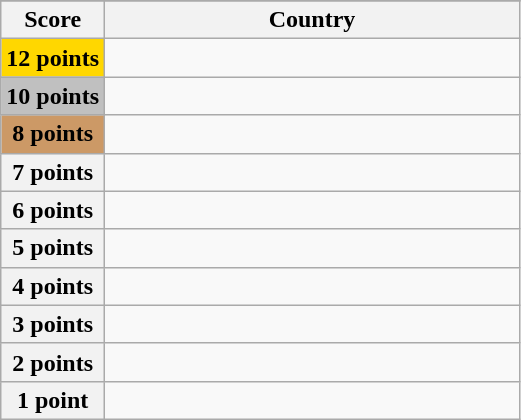<table class="wikitable">
<tr>
</tr>
<tr>
<th scope="col" width="20%">Score</th>
<th scope="col">Country</th>
</tr>
<tr>
<th scope="row" style="background:gold">12 points</th>
<td></td>
</tr>
<tr>
<th scope="row" style="background:silver">10 points</th>
<td></td>
</tr>
<tr>
<th scope="row" style="background:#CC9966">8 points</th>
<td></td>
</tr>
<tr>
<th scope="row">7 points</th>
<td></td>
</tr>
<tr>
<th scope="row">6 points</th>
<td></td>
</tr>
<tr>
<th scope="row">5 points</th>
<td></td>
</tr>
<tr>
<th scope="row">4 points</th>
<td></td>
</tr>
<tr>
<th scope="row">3 points</th>
<td></td>
</tr>
<tr>
<th scope="row">2 points</th>
<td></td>
</tr>
<tr>
<th scope="row">1 point</th>
<td></td>
</tr>
</table>
